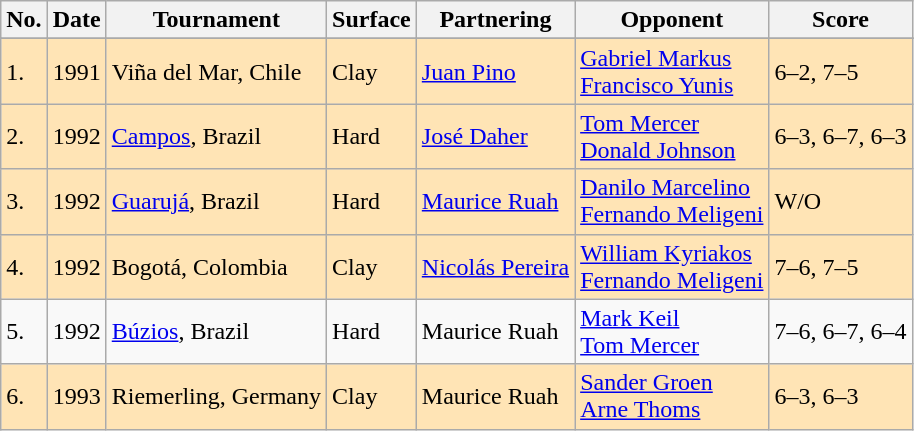<table class="sortable wikitable">
<tr>
<th>No.</th>
<th>Date</th>
<th>Tournament</th>
<th>Surface</th>
<th>Partnering</th>
<th>Opponent</th>
<th>Score</th>
</tr>
<tr>
</tr>
<tr bgcolor="moccasin">
<td>1.</td>
<td>1991</td>
<td>Viña del Mar, Chile</td>
<td>Clay</td>
<td> <a href='#'>Juan Pino</a></td>
<td> <a href='#'>Gabriel Markus</a> <br>  <a href='#'>Francisco Yunis</a></td>
<td>6–2, 7–5</td>
</tr>
<tr bgcolor="moccasin">
<td>2.</td>
<td>1992</td>
<td><a href='#'>Campos</a>, Brazil</td>
<td>Hard</td>
<td> <a href='#'>José Daher</a></td>
<td> <a href='#'>Tom Mercer</a> <br>  <a href='#'>Donald Johnson</a></td>
<td>6–3, 6–7, 6–3</td>
</tr>
<tr bgcolor="moccasin">
<td>3.</td>
<td>1992</td>
<td><a href='#'>Guarujá</a>, Brazil</td>
<td>Hard</td>
<td> <a href='#'>Maurice Ruah</a></td>
<td> <a href='#'>Danilo Marcelino</a> <br>  <a href='#'>Fernando Meligeni</a></td>
<td>W/O</td>
</tr>
<tr bgcolor="moccasin">
<td>4.</td>
<td>1992</td>
<td>Bogotá, Colombia</td>
<td>Clay</td>
<td> <a href='#'>Nicolás Pereira</a></td>
<td> <a href='#'>William Kyriakos</a> <br>  <a href='#'>Fernando Meligeni</a></td>
<td>7–6, 7–5</td>
</tr>
<tr>
<td>5.</td>
<td>1992</td>
<td><a href='#'>Búzios</a>, Brazil</td>
<td>Hard</td>
<td> Maurice Ruah</td>
<td> <a href='#'>Mark Keil</a> <br>  <a href='#'>Tom Mercer</a></td>
<td>7–6, 6–7, 6–4</td>
</tr>
<tr bgcolor="moccasin">
<td>6.</td>
<td>1993</td>
<td>Riemerling, Germany</td>
<td>Clay</td>
<td> Maurice Ruah</td>
<td> <a href='#'>Sander Groen</a> <br>  <a href='#'>Arne Thoms</a></td>
<td>6–3, 6–3</td>
</tr>
</table>
